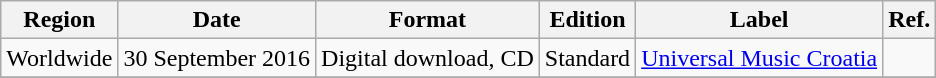<table class="wikitable sortable plainrowheaders">
<tr>
<th scope="col">Region</th>
<th scope="col">Date</th>
<th scope="col">Format</th>
<th scope="col">Edition</th>
<th scope="col">Label</th>
<th scope="col">Ref.</th>
</tr>
<tr>
<td>Worldwide</td>
<td>30 September 2016</td>
<td>Digital download, CD</td>
<td>Standard</td>
<td><a href='#'>Universal Music Croatia</a></td>
<td></td>
</tr>
<tr>
</tr>
</table>
